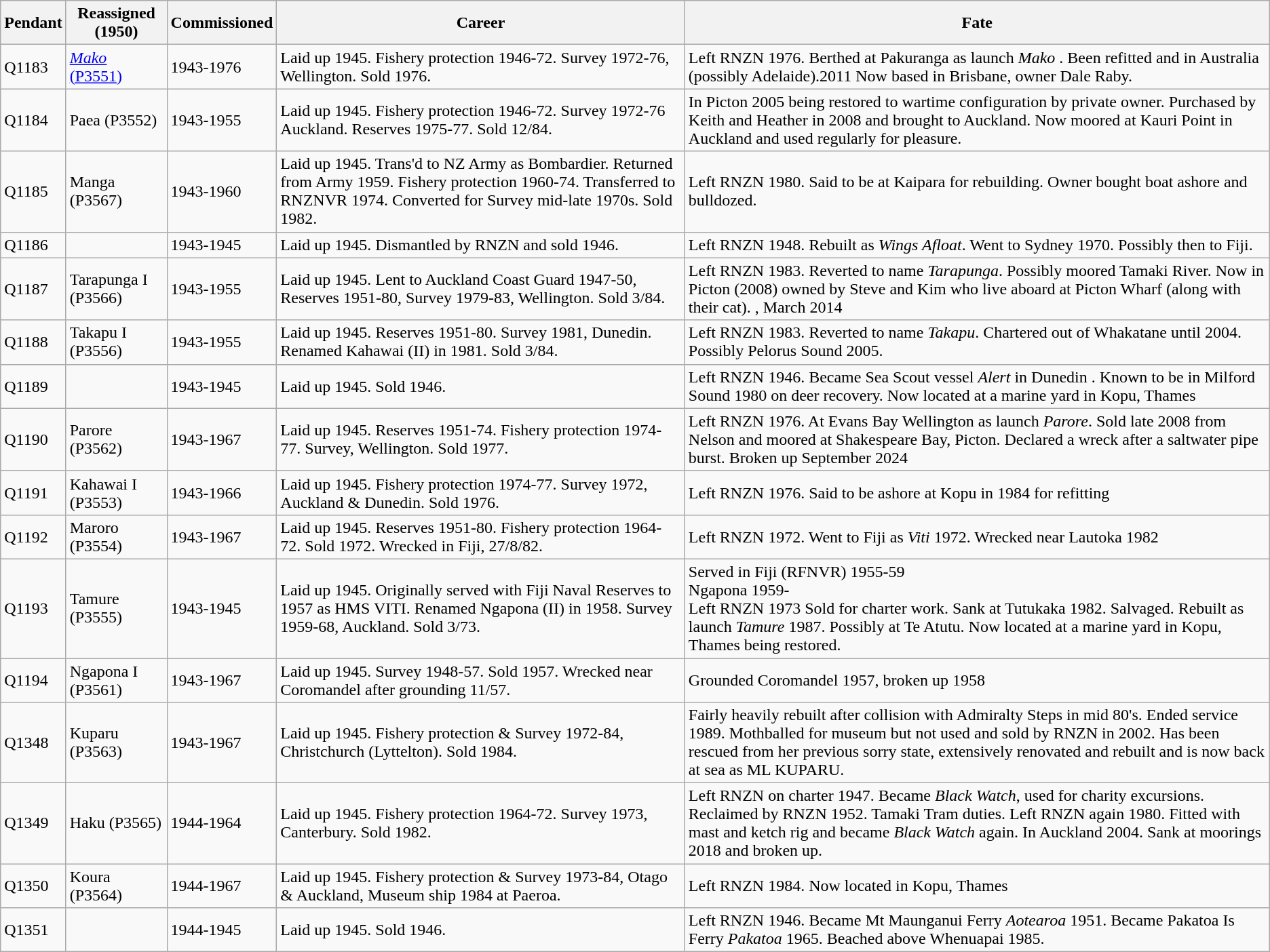<table class="wikitable">
<tr>
<th>Pendant</th>
<th>Reassigned (1950)</th>
<th>Commissioned</th>
<th>Career</th>
<th>Fate</th>
</tr>
<tr>
<td>Q1183</td>
<td><a href='#'><em>Mako</em> (P3551)</a></td>
<td>1943-1976</td>
<td>Laid up 1945. Fishery protection 1946-72. Survey 1972-76, Wellington. Sold 1976.</td>
<td>Left RNZN 1976. Berthed at Pakuranga as launch  <em>Mako</em> .  Been refitted and in Australia (possibly Adelaide).2011 Now based in Brisbane, owner Dale Raby.</td>
</tr>
<tr>
<td>Q1184</td>
<td>Paea (P3552)</td>
<td>1943-1955</td>
<td>Laid up 1945. Fishery protection 1946-72. Survey 1972-76 Auckland. Reserves 1975-77. Sold 12/84.</td>
<td>In Picton 2005 being restored to wartime configuration by private owner.  Purchased by Keith and Heather in 2008 and brought to Auckland.  Now moored at Kauri Point in Auckland and used regularly for pleasure.</td>
</tr>
<tr>
<td>Q1185</td>
<td>Manga (P3567)</td>
<td>1943-1960</td>
<td>Laid up 1945. Trans'd to NZ Army as Bombardier. Returned from Army 1959. Fishery protection 1960-74. Transferred to RNZNVR 1974.  Converted for Survey mid-late 1970s. Sold 1982.</td>
<td>Left RNZN 1980. Said to be at Kaipara for rebuilding.  Owner bought boat ashore and bulldozed.</td>
</tr>
<tr>
<td>Q1186</td>
<td></td>
<td>1943-1945</td>
<td>Laid up 1945. Dismantled by RNZN and sold 1946.</td>
<td>Left RNZN 1948. Rebuilt as <em>Wings Afloat</em>. Went to Sydney 1970. Possibly then to Fiji.</td>
</tr>
<tr>
<td>Q1187</td>
<td>Tarapunga I (P3566)</td>
<td>1943-1955</td>
<td>Laid up 1945. Lent to Auckland Coast Guard 1947-50, Reserves 1951-80, Survey 1979-83, Wellington. Sold 3/84.</td>
<td>Left RNZN 1983. Reverted to name <em>Tarapunga</em>. Possibly moored Tamaki River.  Now in Picton (2008) owned by Steve and Kim who  live aboard at Picton Wharf (along with their cat). , March 2014</td>
</tr>
<tr>
<td>Q1188</td>
<td>Takapu I (P3556)</td>
<td>1943-1955</td>
<td>Laid up 1945.  Reserves 1951-80. Survey 1981, Dunedin. Renamed Kahawai (II) in 1981. Sold 3/84.</td>
<td>Left RNZN 1983. Reverted to name <em>Takapu</em>. Chartered out of Whakatane until 2004. Possibly Pelorus Sound 2005.</td>
</tr>
<tr>
<td>Q1189</td>
<td></td>
<td>1943-1945</td>
<td>Laid up 1945. Sold 1946.</td>
<td>Left RNZN 1946. Became Sea Scout vessel <em>Alert</em> in Dunedin . Known to be in Milford Sound 1980 on deer recovery. Now located at a marine yard in Kopu, Thames</td>
</tr>
<tr>
<td>Q1190</td>
<td>Parore (P3562)</td>
<td>1943-1967</td>
<td>Laid up 1945.  Reserves 1951-74. Fishery protection 1974-77. Survey, Wellington. Sold 1977.</td>
<td>Left RNZN 1976. At Evans Bay Wellington as launch <em>Parore</em>.  Sold late 2008 from Nelson and moored at Shakespeare Bay, Picton. Declared a wreck after a saltwater pipe burst. Broken up September 2024</td>
</tr>
<tr>
<td>Q1191</td>
<td>Kahawai I (P3553)</td>
<td>1943-1966</td>
<td>Laid up 1945. Fishery protection 1974-77. Survey 1972, Auckland & Dunedin. Sold 1976.</td>
<td>Left RNZN 1976. Said to be ashore at Kopu in 1984 for refitting</td>
</tr>
<tr>
<td>Q1192</td>
<td>Maroro (P3554)</td>
<td>1943-1967</td>
<td>Laid up 1945.  Reserves 1951-80. Fishery protection 1964-72. Sold 1972. Wrecked in Fiji, 27/8/82.</td>
<td>Left RNZN 1972. Went to Fiji as <em>Viti</em> 1972. Wrecked near Lautoka 1982</td>
</tr>
<tr>
<td>Q1193</td>
<td>Tamure (P3555)</td>
<td>1943-1945</td>
<td>Laid up 1945. Originally served with Fiji Naval Reserves to 1957 as HMS VITI. Renamed Ngapona (II) in 1958. Survey 1959-68, Auckland. Sold 3/73.</td>
<td>Served in Fiji (RFNVR) 1955-59<br>Ngapona 1959-<br>Left RNZN 1973 Sold for charter work. Sank at Tutukaka 1982. Salvaged. Rebuilt as launch <em>Tamure</em> 1987. Possibly at Te Atutu.  Now located at a marine yard in Kopu, Thames being restored.</td>
</tr>
<tr>
<td>Q1194</td>
<td>Ngapona I (P3561)</td>
<td>1943-1967</td>
<td>Laid up 1945. Survey 1948-57. Sold 1957. Wrecked near Coromandel after grounding 11/57.</td>
<td>Grounded Coromandel 1957, broken up 1958</td>
</tr>
<tr>
<td>Q1348</td>
<td>Kuparu (P3563)</td>
<td>1943-1967</td>
<td>Laid up 1945. Fishery protection & Survey 1972-84, Christchurch (Lyttelton). Sold 1984.</td>
<td>Fairly heavily rebuilt after collision with Admiralty Steps in mid 80's. Ended service 1989.  Mothballed for museum but not used and sold by RNZN in 2002.  Has been rescued from her previous sorry state, extensively renovated and rebuilt and is now back at sea as ML KUPARU.</td>
</tr>
<tr>
<td>Q1349</td>
<td>Haku (P3565)</td>
<td>1944-1964</td>
<td>Laid up 1945. Fishery protection 1964-72. Survey 1973, Canterbury. Sold 1982.</td>
<td>Left RNZN on charter 1947. Became <em>Black Watch</em>, used for charity excursions. Reclaimed by RNZN 1952. Tamaki Tram duties. Left RNZN again 1980. Fitted with mast and ketch rig and became <em>Black Watch</em> again. In Auckland 2004. Sank at moorings 2018 and broken up.</td>
</tr>
<tr>
<td>Q1350</td>
<td>Koura (P3564)</td>
<td>1944-1967</td>
<td>Laid up 1945. Fishery protection & Survey 1973-84, Otago & Auckland, Museum ship 1984 at Paeroa.</td>
<td>Left RNZN 1984. Now located in Kopu, Thames</td>
</tr>
<tr>
<td>Q1351</td>
<td></td>
<td>1944-1945</td>
<td>Laid up 1945. Sold 1946.</td>
<td>Left RNZN 1946. Became Mt Maunganui Ferry <em>Aotearoa</em> 1951. Became Pakatoa Is Ferry <em>Pakatoa</em> 1965. Beached above Whenuapai 1985.</td>
</tr>
</table>
